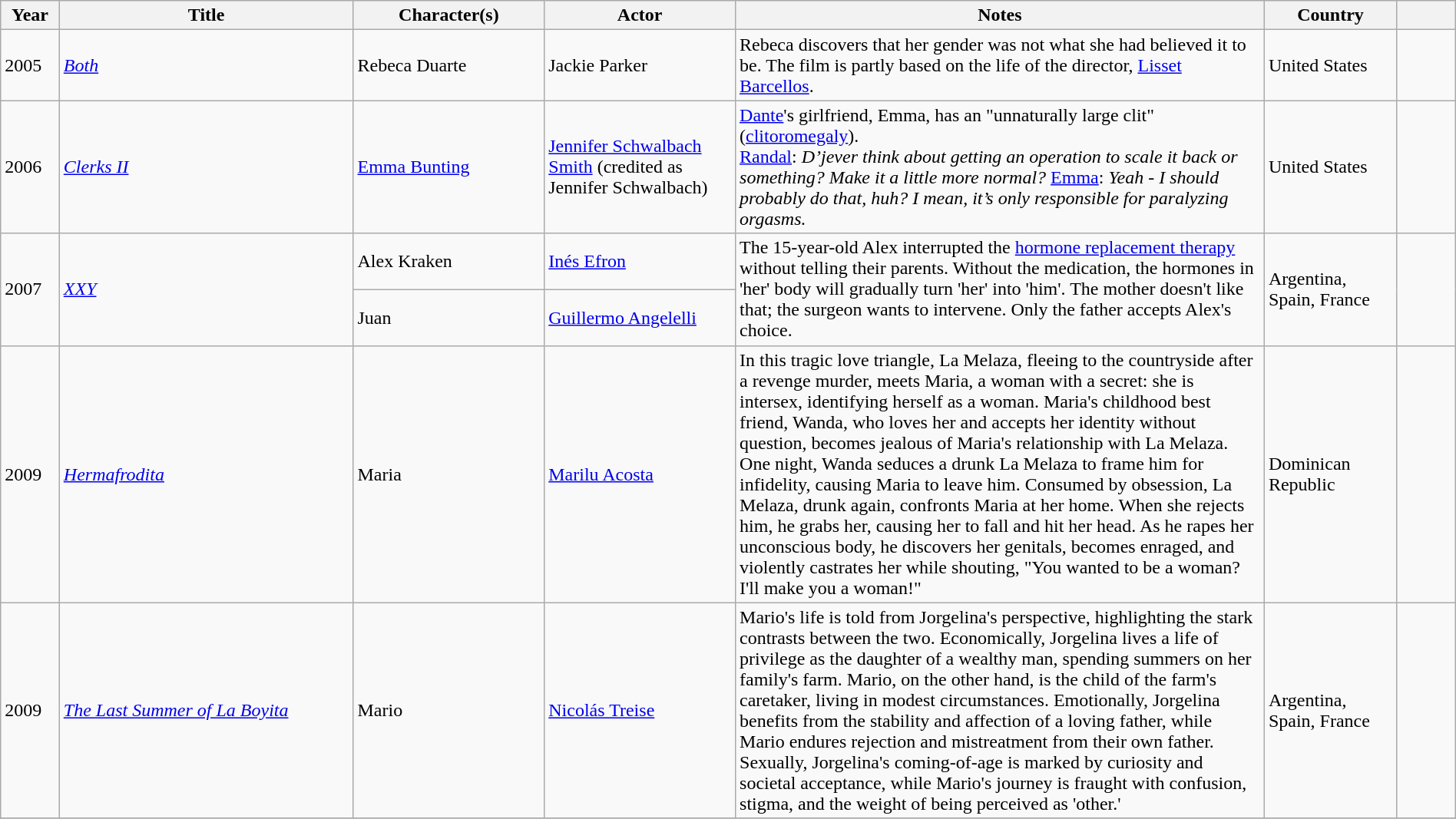<table class="wikitable sortable" style="width: 100%">
<tr>
<th style="width:4%;">Year</th>
<th style="width:20%;">Title</th>
<th style="width:13%;">Character(s)</th>
<th style="width:13%;">Actor</th>
<th style="width:36%;">Notes</th>
<th style="width:9%;">Country</th>
<th style="width:4%;" class="unsortable"></th>
</tr>
<tr>
<td>2005</td>
<td><em><a href='#'>Both</a></em></td>
<td>Rebeca Duarte</td>
<td>Jackie Parker</td>
<td>Rebeca discovers that her gender was not what she had believed it to be. The film is partly based on the life of the director, <a href='#'>Lisset Barcellos</a>.</td>
<td>United States</td>
<td></td>
</tr>
<tr>
<td>2006</td>
<td><em><a href='#'>Clerks II</a></em></td>
<td><a href='#'>Emma Bunting</a></td>
<td><a href='#'>Jennifer Schwalbach Smith</a> (credited as Jennifer Schwalbach)</td>
<td><a href='#'>Dante</a>'s girlfriend, Emma, has an "unnaturally large clit" (<a href='#'>clitoromegaly</a>).<br><a href='#'>Randal</a>: <em>D’jever think about getting an operation to scale it back or something? Make it a little more normal?</em>
<a href='#'>Emma</a>: <em>Yeah - I should probably do that, huh? I mean, it’s only responsible for paralyzing orgasms.</em></td>
<td>United States</td>
<td></td>
</tr>
<tr>
<td rowspan="2">2007</td>
<td rowspan="2"><em><a href='#'>XXY</a></em></td>
<td>Alex Kraken</td>
<td><a href='#'>Inés Efron</a></td>
<td rowspan="2">The 15-year-old Alex interrupted the <a href='#'>hormone replacement therapy</a> without telling their parents. Without the medication, the hormones in 'her' body will gradually turn 'her' into 'him'. The mother doesn't like that; the surgeon wants to intervene. Only the father accepts Alex's choice.</td>
<td rowspan="2">Argentina, Spain, France</td>
<td rowspan="2"></td>
</tr>
<tr>
<td>Juan</td>
<td><a href='#'>Guillermo Angelelli</a></td>
</tr>
<tr>
<td>2009</td>
<td><em><a href='#'>Hermafrodita</a></em></td>
<td>Maria</td>
<td><a href='#'>Marilu Acosta</a></td>
<td>In this tragic love triangle, La Melaza, fleeing to the countryside after a revenge murder, meets Maria, a woman with a secret: she is intersex, identifying herself as a woman. Maria's childhood best friend, Wanda, who loves her and accepts her identity without question, becomes jealous of Maria's relationship with La Melaza. One night, Wanda seduces a drunk La Melaza to frame him for infidelity, causing Maria to leave him. Consumed by obsession, La Melaza, drunk again, confronts Maria at her home. When she rejects him, he grabs her, causing her to fall and hit her head. As he rapes her unconscious body, he discovers her genitals, becomes enraged, and violently castrates her while shouting, "You wanted to be a woman? I'll make you a woman!"</td>
<td>Dominican Republic</td>
<td></td>
</tr>
<tr>
<td>2009</td>
<td><em><a href='#'>The Last Summer of La Boyita</a></em></td>
<td>Mario</td>
<td><a href='#'>Nicolás Treise</a></td>
<td>Mario's life is told from Jorgelina's perspective, highlighting the stark contrasts between the two. Economically, Jorgelina lives a life of privilege as the daughter of a wealthy man, spending summers on her family's farm. Mario, on the other hand, is the child of the farm's caretaker, living in modest circumstances. Emotionally, Jorgelina benefits from the stability and affection of a loving father, while Mario endures rejection and mistreatment from their own father. Sexually, Jorgelina's coming-of-age is marked by curiosity and societal acceptance, while Mario's journey is fraught with confusion, stigma, and the weight of being perceived as 'other.'</td>
<td>Argentina, Spain, France</td>
<td></td>
</tr>
<tr>
</tr>
</table>
